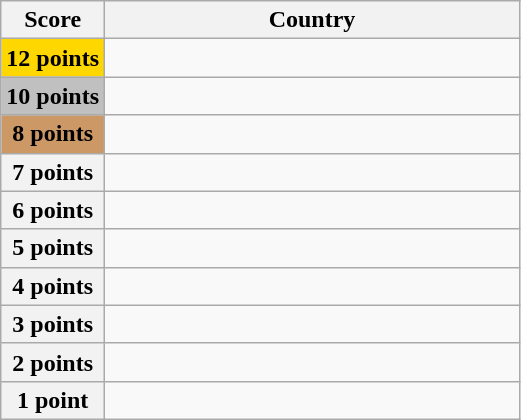<table class="wikitable">
<tr>
<th scope="col" width="20%">Score</th>
<th scope="col">Country</th>
</tr>
<tr>
<th scope="row" style="background:gold">12 points</th>
<td></td>
</tr>
<tr>
<th scope="row" style="background:silver">10 points</th>
<td></td>
</tr>
<tr>
<th scope="row" style="background:#CC9966">8 points</th>
<td></td>
</tr>
<tr>
<th scope="row">7 points</th>
<td></td>
</tr>
<tr>
<th scope="row">6 points</th>
<td></td>
</tr>
<tr>
<th scope="row">5 points</th>
<td></td>
</tr>
<tr>
<th scope="row">4 points</th>
<td></td>
</tr>
<tr>
<th scope="row">3 points</th>
<td></td>
</tr>
<tr>
<th scope="row">2 points</th>
<td></td>
</tr>
<tr>
<th scope="row">1 point</th>
<td></td>
</tr>
</table>
